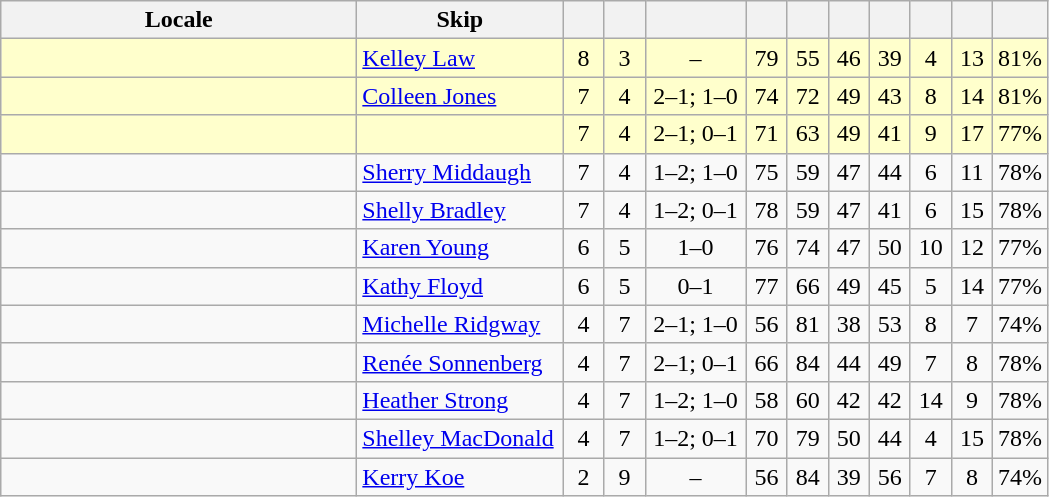<table class="wikitable" style="text-align: center;">
<tr>
<th width=230>Locale</th>
<th width=130>Skip</th>
<th width=20></th>
<th width=20></th>
<th width=60></th>
<th width=20></th>
<th width=20></th>
<th width=20></th>
<th width=20></th>
<th width=20></th>
<th width=20></th>
<th width=20></th>
</tr>
<tr bgcolor="#ffc">
<td style="text-align: left;"></td>
<td style="text-align: left;"><a href='#'>Kelley Law</a></td>
<td>8</td>
<td>3</td>
<td>–</td>
<td>79</td>
<td>55</td>
<td>46</td>
<td>39</td>
<td>4</td>
<td>13</td>
<td>81%</td>
</tr>
<tr bgcolor="#ffc">
<td style="text-align: left;"></td>
<td style="text-align: left;"><a href='#'>Colleen Jones</a></td>
<td>7</td>
<td>4</td>
<td>2–1; 1–0</td>
<td>74</td>
<td>72</td>
<td>49</td>
<td>43</td>
<td>8</td>
<td>14</td>
<td>81%</td>
</tr>
<tr bgcolor="#ffc">
<td style="text-align: left;"></td>
<td style="text-align: left;"></td>
<td>7</td>
<td>4</td>
<td>2–1; 0–1</td>
<td>71</td>
<td>63</td>
<td>49</td>
<td>41</td>
<td>9</td>
<td>17</td>
<td>77%</td>
</tr>
<tr -bgcolor="#ccffcc">
<td style="text-align: left;"></td>
<td style="text-align: left;"><a href='#'>Sherry Middaugh</a></td>
<td>7</td>
<td>4</td>
<td>1–2; 1–0</td>
<td>75</td>
<td>59</td>
<td>47</td>
<td>44</td>
<td>6</td>
<td>11</td>
<td>78%</td>
</tr>
<tr -bgcolor="#ccffcc">
<td style="text-align: left;"></td>
<td style="text-align: left;"><a href='#'>Shelly Bradley</a></td>
<td>7</td>
<td>4</td>
<td>1–2; 0–1</td>
<td>78</td>
<td>59</td>
<td>47</td>
<td>41</td>
<td>6</td>
<td>15</td>
<td>78%</td>
</tr>
<tr>
<td style="text-align: left;"></td>
<td style="text-align: left;"><a href='#'>Karen Young</a></td>
<td>6</td>
<td>5</td>
<td>1–0</td>
<td>76</td>
<td>74</td>
<td>47</td>
<td>50</td>
<td>10</td>
<td>12</td>
<td>77%</td>
</tr>
<tr>
<td style="text-align: left;"></td>
<td style="text-align: left;"><a href='#'>Kathy Floyd</a></td>
<td>6</td>
<td>5</td>
<td>0–1</td>
<td>77</td>
<td>66</td>
<td>49</td>
<td>45</td>
<td>5</td>
<td>14</td>
<td>77%</td>
</tr>
<tr>
<td style="text-align: left;"></td>
<td style="text-align: left;"><a href='#'>Michelle Ridgway</a></td>
<td>4</td>
<td>7</td>
<td>2–1; 1–0</td>
<td>56</td>
<td>81</td>
<td>38</td>
<td>53</td>
<td>8</td>
<td>7</td>
<td>74%</td>
</tr>
<tr>
<td style="text-align: left;"></td>
<td style="text-align: left;"><a href='#'>Renée Sonnenberg</a></td>
<td>4</td>
<td>7</td>
<td>2–1; 0–1</td>
<td>66</td>
<td>84</td>
<td>44</td>
<td>49</td>
<td>7</td>
<td>8</td>
<td>78%</td>
</tr>
<tr>
<td style="text-align: left;"></td>
<td style="text-align: left;"><a href='#'>Heather Strong</a></td>
<td>4</td>
<td>7</td>
<td>1–2; 1–0</td>
<td>58</td>
<td>60</td>
<td>42</td>
<td>42</td>
<td>14</td>
<td>9</td>
<td>78%</td>
</tr>
<tr>
<td style="text-align: left;"></td>
<td style="text-align: left;"><a href='#'>Shelley MacDonald</a></td>
<td>4</td>
<td>7</td>
<td>1–2; 0–1</td>
<td>70</td>
<td>79</td>
<td>50</td>
<td>44</td>
<td>4</td>
<td>15</td>
<td>78%</td>
</tr>
<tr>
<td style="text-align: left;"></td>
<td style="text-align: left;"><a href='#'>Kerry Koe</a></td>
<td>2</td>
<td>9</td>
<td>–</td>
<td>56</td>
<td>84</td>
<td>39</td>
<td>56</td>
<td>7</td>
<td>8</td>
<td>74%</td>
</tr>
</table>
